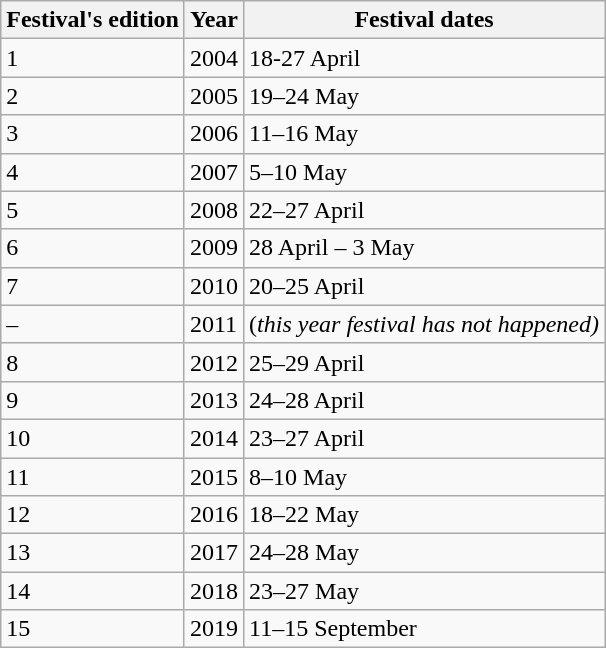<table class="wikitable">
<tr>
<th scope="col">Festival's edition</th>
<th scope="col">Year</th>
<th scope="col">Festival dates</th>
</tr>
<tr>
<td>1</td>
<td>2004</td>
<td>18-27 April</td>
</tr>
<tr>
<td>2</td>
<td>2005</td>
<td>19–24 May</td>
</tr>
<tr>
<td>3</td>
<td>2006</td>
<td>11–16 May</td>
</tr>
<tr>
<td>4</td>
<td>2007</td>
<td>5–10 May</td>
</tr>
<tr>
<td>5</td>
<td>2008</td>
<td>22–27 April</td>
</tr>
<tr>
<td>6</td>
<td>2009</td>
<td>28 April – 3 May</td>
</tr>
<tr>
<td>7</td>
<td>2010</td>
<td>20–25 April</td>
</tr>
<tr>
<td>–</td>
<td>2011</td>
<td>(<em>this year festival has not happened)</em></td>
</tr>
<tr>
<td>8</td>
<td>2012</td>
<td>25–29 April</td>
</tr>
<tr>
<td>9</td>
<td>2013</td>
<td>24–28 April</td>
</tr>
<tr>
<td>10</td>
<td>2014</td>
<td>23–27 April</td>
</tr>
<tr>
<td>11</td>
<td>2015</td>
<td>8–10 May</td>
</tr>
<tr>
<td>12</td>
<td>2016</td>
<td>18–22 May</td>
</tr>
<tr>
<td>13</td>
<td>2017</td>
<td>24–28 May</td>
</tr>
<tr>
<td>14</td>
<td>2018</td>
<td>23–27 May</td>
</tr>
<tr>
<td>15</td>
<td>2019</td>
<td>11–15 September</td>
</tr>
</table>
